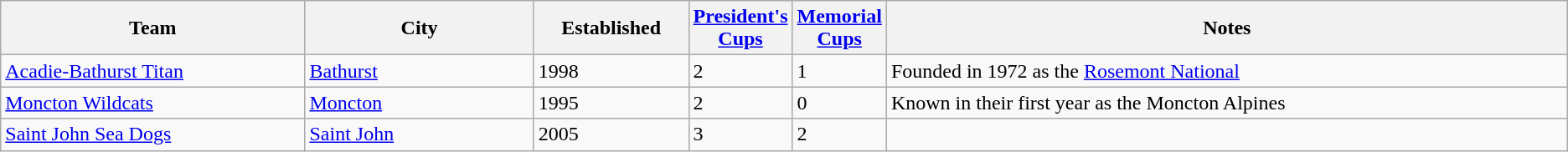<table class="wikitable">
<tr>
<th bgcolor="#DDDDFF" width="20%">Team</th>
<th bgcolor="#DDDDFF" width="15%">City</th>
<th bgcolor="#DDDDFF" width="10%">Established</th>
<th bgcolor="#DDDDFF" width="5%"><a href='#'>President's Cups</a></th>
<th bgcolor="#DDDDFF" width="5%"><a href='#'>Memorial Cups</a></th>
<th bgcolor="#DDDDFF" width="45%">Notes</th>
</tr>
<tr>
<td><a href='#'>Acadie-Bathurst Titan</a></td>
<td><a href='#'>Bathurst</a></td>
<td>1998</td>
<td>2</td>
<td>1</td>
<td>Founded in 1972 as the <a href='#'>Rosemont National</a></td>
</tr>
<tr>
<td><a href='#'>Moncton Wildcats</a></td>
<td><a href='#'>Moncton</a></td>
<td>1995</td>
<td>2</td>
<td>0</td>
<td>Known in their first year as the Moncton Alpines</td>
</tr>
<tr>
<td><a href='#'>Saint John Sea Dogs</a></td>
<td><a href='#'>Saint John</a></td>
<td>2005</td>
<td>3</td>
<td>2</td>
<td></td>
</tr>
</table>
